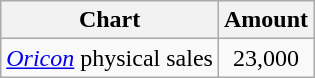<table class="wikitable">
<tr>
<th>Chart</th>
<th>Amount</th>
</tr>
<tr>
<td><em><a href='#'>Oricon</a></em> physical sales</td>
<td align="center">23,000</td>
</tr>
</table>
